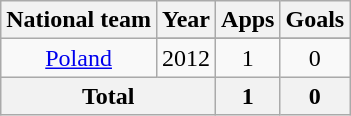<table class="wikitable" style="text-align:center">
<tr>
<th>National team</th>
<th>Year</th>
<th>Apps</th>
<th>Goals</th>
</tr>
<tr>
<td rowspan=2><a href='#'>Poland</a></td>
</tr>
<tr>
<td>2012</td>
<td>1</td>
<td>0</td>
</tr>
<tr>
<th colspan="2">Total</th>
<th>1</th>
<th>0</th>
</tr>
</table>
